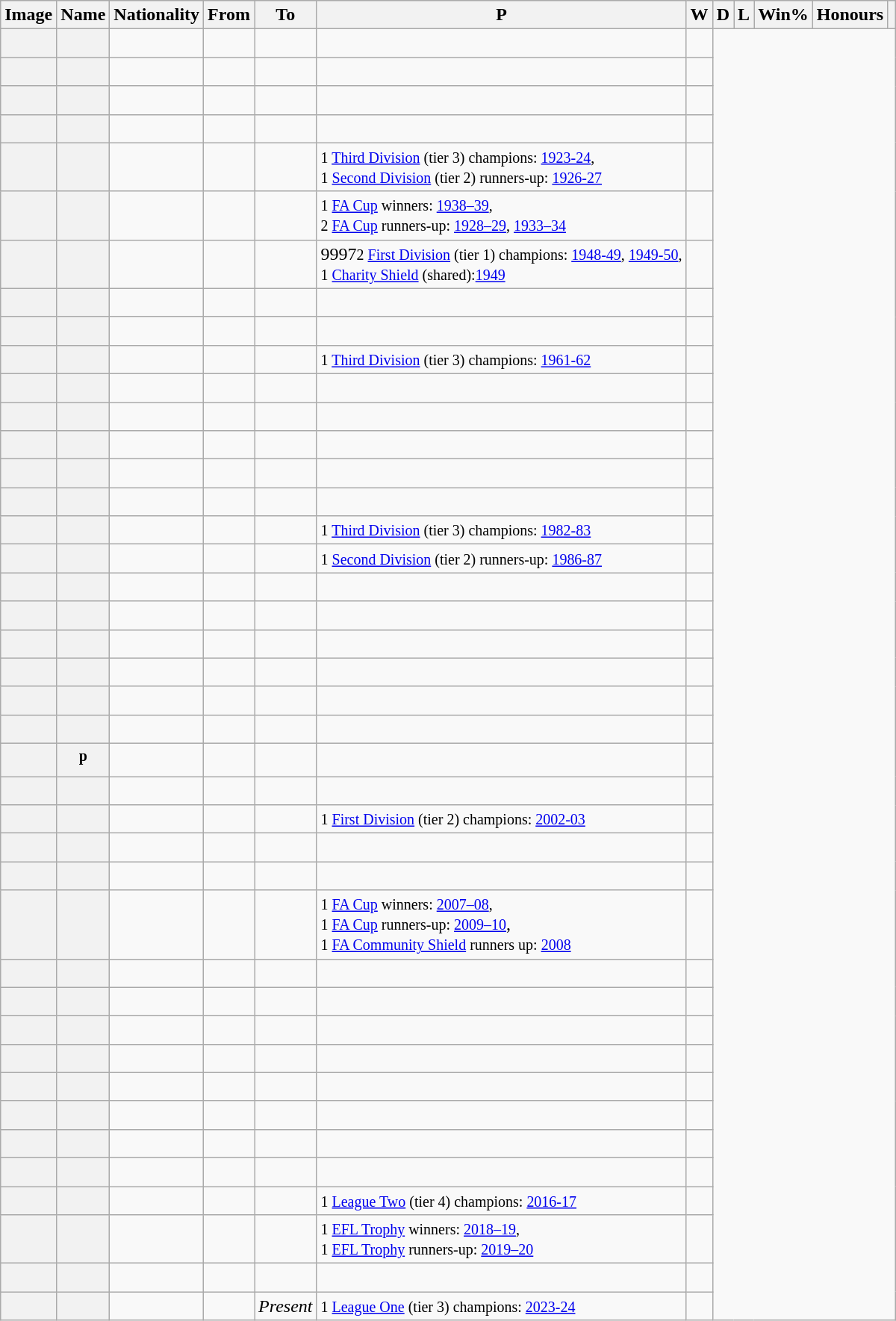<table class="wikitable plainrowheaders sortable">
<tr>
<th scope="col">Image</th>
<th scope="col">Name</th>
<th scope="col">Nationality</th>
<th scope="col">From</th>
<th scope="col">To</th>
<th scope="col">P</th>
<th scope="col">W</th>
<th scope="col">D</th>
<th scope="col">L</th>
<th scope="col">Win%</th>
<th scope="col">Honours</th>
<th scope="col" class="unsortable"></th>
</tr>
<tr>
<th></th>
<th scope="row"></th>
<td></td>
<td></td>
<td><br></td>
<td></td>
<td></td>
</tr>
<tr>
<th></th>
<th scope="row"></th>
<td></td>
<td></td>
<td><br></td>
<td></td>
<td></td>
</tr>
<tr>
<th></th>
<th scope="row"></th>
<td></td>
<td></td>
<td><br></td>
<td></td>
<td></td>
</tr>
<tr>
<th></th>
<th scope="row"></th>
<td></td>
<td></td>
<td><br></td>
<td></td>
<td></td>
</tr>
<tr>
<th></th>
<th scope="row"></th>
<td></td>
<td></td>
<td><br></td>
<td><small>1 <a href='#'>Third Division</a> (tier 3) champions: <a href='#'>1923-24</a>,</small><br><small>1 <a href='#'>Second Division</a> (tier 2) runners-up: <a href='#'>1926-27</a></small></td>
<td></td>
</tr>
<tr>
<th></th>
<th scope="row"></th>
<td></td>
<td></td>
<td><br></td>
<td><small>1 <a href='#'>FA Cup</a> winners: <a href='#'>1938–39</a>,</small><br><small>2 <a href='#'>FA Cup</a> runners-up: <a href='#'>1928–29</a>, <a href='#'>1933–34</a></small></td>
<td></td>
</tr>
<tr>
<th></th>
<th scope="row"></th>
<td></td>
<td></td>
<td><br></td>
<td><span>9997</span><small>2 <a href='#'>First Division</a> (tier 1) champions: <a href='#'>1948-49</a>, <a href='#'>1949-50</a>,</small><br><small>1 <a href='#'>Charity Shield</a> (shared):<a href='#'>1949</a></small></td>
<td></td>
</tr>
<tr>
<th></th>
<th scope="row"></th>
<td></td>
<td></td>
<td><br></td>
<td></td>
<td></td>
</tr>
<tr>
<th></th>
<th scope="row"></th>
<td></td>
<td></td>
<td><br></td>
<td></td>
<td></td>
</tr>
<tr>
<th></th>
<th scope="row"></th>
<td></td>
<td></td>
<td><br></td>
<td><small>1 <a href='#'>Third Division</a> (tier 3) champions: <a href='#'>1961-62</a></small></td>
<td></td>
</tr>
<tr>
<th></th>
<th scope="row"></th>
<td></td>
<td></td>
<td><br></td>
<td></td>
<td></td>
</tr>
<tr>
<th></th>
<th scope="row"></th>
<td></td>
<td></td>
<td><br></td>
<td></td>
<td></td>
</tr>
<tr>
<th></th>
<th scope="row"></th>
<td></td>
<td></td>
<td><br></td>
<td></td>
<td></td>
</tr>
<tr>
<th></th>
<th scope="row"></th>
<td></td>
<td></td>
<td><br></td>
<td></td>
<td></td>
</tr>
<tr>
<th></th>
<th scope="row"></th>
<td></td>
<td></td>
<td><br></td>
<td></td>
<td></td>
</tr>
<tr>
<th></th>
<th scope="row"></th>
<td></td>
<td></td>
<td><br></td>
<td><small>1 <a href='#'>Third Division</a> (tier 3) champions: <a href='#'>1982-83</a></small></td>
<td></td>
</tr>
<tr>
<th></th>
<th scope="row"></th>
<td></td>
<td></td>
<td><br></td>
<td><small>1 <a href='#'>Second Division</a> (tier 2) runners-up: <a href='#'>1986-87</a></small></td>
<td></td>
</tr>
<tr>
<th></th>
<th scope="row"></th>
<td></td>
<td></td>
<td><br></td>
<td></td>
<td></td>
</tr>
<tr>
<th></th>
<th scope="row"></th>
<td></td>
<td></td>
<td><br></td>
<td></td>
<td></td>
</tr>
<tr>
<th></th>
<th scope="row"></th>
<td></td>
<td></td>
<td><br></td>
<td></td>
<td></td>
</tr>
<tr>
<th></th>
<th scope="row"></th>
<td></td>
<td></td>
<td><br></td>
<td></td>
<td></td>
</tr>
<tr>
<th></th>
<th scope="row"></th>
<td></td>
<td></td>
<td><br></td>
<td></td>
<td></td>
</tr>
<tr>
<th></th>
<th scope="row"></th>
<td></td>
<td></td>
<td><br></td>
<td></td>
<td></td>
</tr>
<tr>
<th></th>
<th scope="row"><sup>p</sup></th>
<td></td>
<td></td>
<td><br></td>
<td></td>
<td></td>
</tr>
<tr>
<th></th>
<th scope="row"></th>
<td></td>
<td></td>
<td><br></td>
<td></td>
<td></td>
</tr>
<tr>
<th></th>
<th scope="row"></th>
<td></td>
<td></td>
<td><br></td>
<td><small>1 <a href='#'>First Division</a> (tier 2) champions: <a href='#'>2002-03</a></small></td>
<td></td>
</tr>
<tr>
<th></th>
<th scope="row"></th>
<td></td>
<td></td>
<td><br></td>
<td></td>
<td></td>
</tr>
<tr>
<th></th>
<th scope="row"></th>
<td></td>
<td></td>
<td><br></td>
<td></td>
<td></td>
</tr>
<tr>
<th></th>
<th scope="row"></th>
<td></td>
<td></td>
<td><br></td>
<td><small>1 <a href='#'>FA Cup</a> winners: <a href='#'>2007–08</a>,</small><br><small>1 <a href='#'>FA Cup</a> runners-up: <a href='#'>2009–10</a></small>,<br><small>1 <a href='#'>FA Community Shield</a> runners up: <a href='#'>2008</a></small></td>
<td></td>
</tr>
<tr>
<th></th>
<th scope="row"></th>
<td></td>
<td></td>
<td><br></td>
<td></td>
<td></td>
</tr>
<tr>
<th></th>
<th scope="row"></th>
<td></td>
<td></td>
<td><br></td>
<td></td>
<td></td>
</tr>
<tr>
<th></th>
<th scope="row"></th>
<td></td>
<td></td>
<td><br></td>
<td></td>
<td></td>
</tr>
<tr>
<th></th>
<th scope="row"></th>
<td></td>
<td></td>
<td><br></td>
<td></td>
<td></td>
</tr>
<tr>
<th></th>
<th scope="row"></th>
<td></td>
<td></td>
<td><br></td>
<td></td>
<td></td>
</tr>
<tr>
<th></th>
<th scope="row"></th>
<td></td>
<td></td>
<td><br></td>
<td></td>
<td></td>
</tr>
<tr>
<th></th>
<th scope="row"></th>
<td></td>
<td></td>
<td><br></td>
<td></td>
<td></td>
</tr>
<tr>
<th></th>
<th scope="row"></th>
<td></td>
<td></td>
<td><br></td>
<td></td>
<td></td>
</tr>
<tr>
<th></th>
<th scope="row"></th>
<td></td>
<td></td>
<td><br></td>
<td><small>1 <a href='#'>League Two</a> (tier 4) champions: <a href='#'>2016-17</a></small></td>
<td></td>
</tr>
<tr>
<th></th>
<th scope="row"></th>
<td></td>
<td></td>
<td><br></td>
<td><small>1 <a href='#'>EFL Trophy</a> winners: <a href='#'>2018–19</a>,</small><br><small>1 <a href='#'>EFL Trophy</a> runners-up: <a href='#'>2019–20</a></small></td>
<td></td>
</tr>
<tr>
<th></th>
<th scope="row"></th>
<td></td>
<td></td>
<td><br></td>
<td></td>
<td></td>
</tr>
<tr>
<th></th>
<th scope="row"></th>
<td></td>
<td></td>
<td><em>Present</em><br></td>
<td><small>1 <a href='#'>League One</a> (tier 3) champions: <a href='#'>2023-24</a></small></td>
<td></td>
</tr>
</table>
